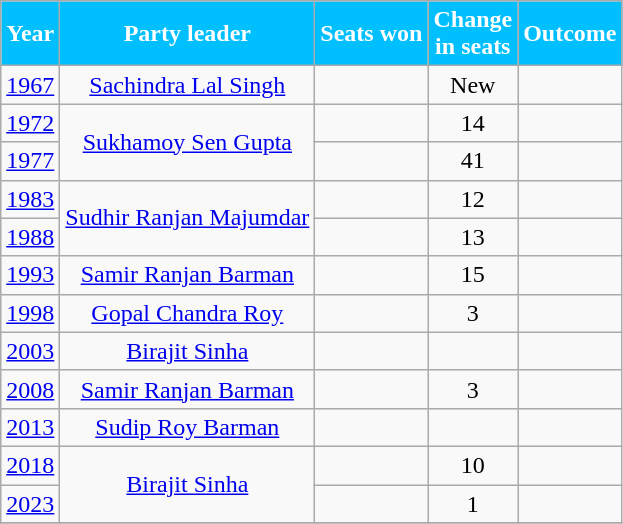<table class="wikitable sortable" style="text-align:center;">
<tr>
<th Style="background-color:#00BFFF; color:white">Year</th>
<th Style="background-color:#00BFFF; color:white">Party leader</th>
<th Style="background-color:#00BFFF; color:white">Seats won</th>
<th Style="background-color:#00BFFF; color:white">Change<br>in seats</th>
<th Style="background-color:#00BFFF; color:white">Outcome</th>
</tr>
<tr>
<td><a href='#'>1967</a></td>
<td rowspan="1"><a href='#'>Sachindra Lal Singh</a></td>
<td></td>
<td> New</td>
<td></td>
</tr>
<tr>
<td><a href='#'>1972</a></td>
<td rowspan="2"><a href='#'>Sukhamoy Sen Gupta</a></td>
<td></td>
<td> 14</td>
<td></td>
</tr>
<tr>
<td><a href='#'>1977</a></td>
<td></td>
<td>41</td>
<td></td>
</tr>
<tr>
<td><a href='#'>1983</a></td>
<td rowspan="2"><a href='#'>Sudhir Ranjan Majumdar</a></td>
<td></td>
<td> 12</td>
<td></td>
</tr>
<tr>
<td><a href='#'>1988</a></td>
<td></td>
<td> 13</td>
<td></td>
</tr>
<tr>
<td><a href='#'>1993</a></td>
<td rowspan="1"><a href='#'>Samir Ranjan Barman</a></td>
<td></td>
<td> 15</td>
<td></td>
</tr>
<tr>
<td><a href='#'>1998</a></td>
<td rowspan="1"><a href='#'>Gopal Chandra Roy</a></td>
<td></td>
<td> 3</td>
<td></td>
</tr>
<tr>
<td><a href='#'>2003</a></td>
<td rowspan="1"><a href='#'>Birajit Sinha</a></td>
<td></td>
<td></td>
<td></td>
</tr>
<tr>
<td><a href='#'>2008</a></td>
<td rowspan="1"><a href='#'>Samir Ranjan Barman</a></td>
<td></td>
<td> 3</td>
<td></td>
</tr>
<tr>
<td><a href='#'>2013</a></td>
<td rowspan="1"><a href='#'>Sudip Roy Barman</a></td>
<td></td>
<td></td>
<td></td>
</tr>
<tr>
<td><a href='#'>2018</a></td>
<td rowspan="2"><a href='#'>Birajit Sinha</a></td>
<td></td>
<td>10</td>
<td></td>
</tr>
<tr>
<td><a href='#'>2023</a></td>
<td></td>
<td>1</td>
<td></td>
</tr>
<tr>
</tr>
</table>
